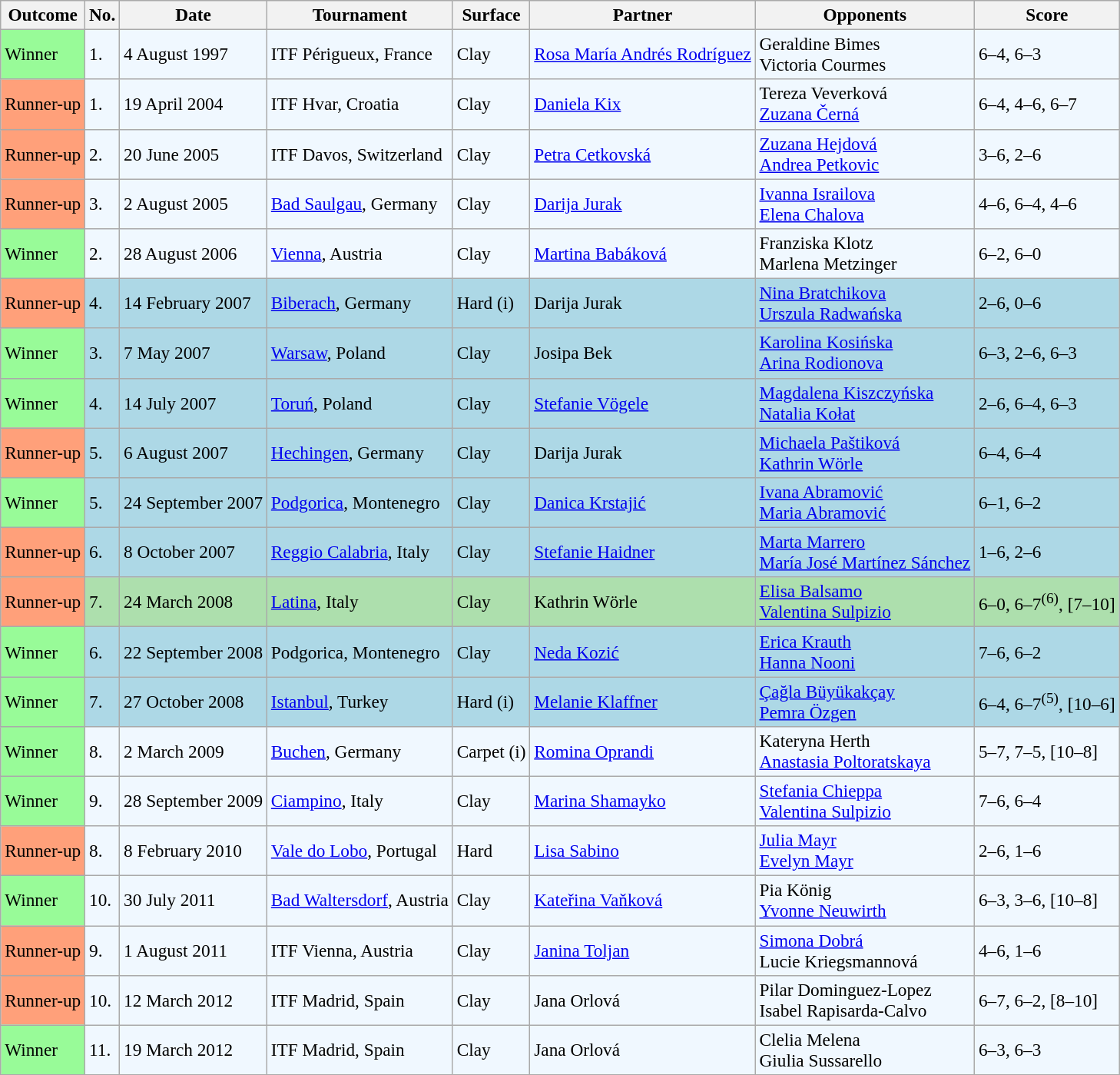<table class="wikitable" style="font-size:97%;">
<tr>
<th>Outcome</th>
<th>No.</th>
<th>Date</th>
<th>Tournament</th>
<th>Surface</th>
<th>Partner</th>
<th>Opponents</th>
<th>Score</th>
</tr>
<tr style="background:#f0f8ff;">
<td style="background:#98fb98;">Winner</td>
<td>1.</td>
<td>4 August 1997</td>
<td>ITF Périgueux, France</td>
<td>Clay</td>
<td> <a href='#'>Rosa María Andrés Rodríguez</a></td>
<td> Geraldine Bimes <br>  Victoria Courmes</td>
<td>6–4, 6–3</td>
</tr>
<tr style="background:#f0f8ff;">
<td style="background:#ffa07a;">Runner-up</td>
<td>1.</td>
<td>19 April 2004</td>
<td>ITF Hvar, Croatia</td>
<td>Clay</td>
<td> <a href='#'>Daniela Kix</a></td>
<td> Tereza Veverková <br>  <a href='#'>Zuzana Černá</a></td>
<td>6–4, 4–6, 6–7</td>
</tr>
<tr style="background:#f0f8ff;">
<td style="background:#ffa07a;">Runner-up</td>
<td>2.</td>
<td>20 June 2005</td>
<td>ITF Davos, Switzerland</td>
<td>Clay</td>
<td> <a href='#'>Petra Cetkovská</a></td>
<td> <a href='#'>Zuzana Hejdová</a> <br>  <a href='#'>Andrea Petkovic</a></td>
<td>3–6, 2–6</td>
</tr>
<tr style="background:#f0f8ff;">
<td style="background:#ffa07a;">Runner-up</td>
<td>3.</td>
<td>2 August 2005</td>
<td><a href='#'>Bad Saulgau</a>, Germany</td>
<td>Clay</td>
<td> <a href='#'>Darija Jurak</a></td>
<td> <a href='#'>Ivanna Israilova</a> <br>  <a href='#'>Elena Chalova</a></td>
<td>4–6, 6–4, 4–6</td>
</tr>
<tr style="background:#f0f8ff;">
<td style="background:#98fb98;">Winner</td>
<td>2.</td>
<td>28 August 2006</td>
<td><a href='#'>Vienna</a>, Austria</td>
<td>Clay</td>
<td> <a href='#'>Martina Babáková</a></td>
<td> Franziska Klotz <br>  Marlena Metzinger</td>
<td>6–2, 6–0</td>
</tr>
<tr style="background:lightblue;">
<td style="background:#ffa07a;">Runner-up</td>
<td>4.</td>
<td>14 February 2007</td>
<td><a href='#'>Biberach</a>, Germany</td>
<td>Hard (i)</td>
<td> Darija Jurak</td>
<td> <a href='#'>Nina Bratchikova</a> <br>  <a href='#'>Urszula Radwańska</a></td>
<td>2–6, 0–6</td>
</tr>
<tr style="background:lightblue;">
<td style="background:#98fb98;">Winner</td>
<td>3.</td>
<td>7 May 2007</td>
<td><a href='#'>Warsaw</a>, Poland</td>
<td>Clay</td>
<td> Josipa Bek</td>
<td> <a href='#'>Karolina Kosińska</a> <br>  <a href='#'>Arina Rodionova</a></td>
<td>6–3, 2–6, 6–3</td>
</tr>
<tr style="background:lightblue;">
<td style="background:#98fb98;">Winner</td>
<td>4.</td>
<td>14 July 2007</td>
<td><a href='#'>Toruń</a>, Poland</td>
<td>Clay</td>
<td> <a href='#'>Stefanie Vögele</a></td>
<td> <a href='#'>Magdalena Kiszczyńska</a> <br>  <a href='#'>Natalia Kołat</a></td>
<td>2–6, 6–4, 6–3</td>
</tr>
<tr style="background:lightblue;">
<td style="background:#ffa07a;">Runner-up</td>
<td>5.</td>
<td>6 August 2007</td>
<td><a href='#'>Hechingen</a>, Germany</td>
<td>Clay</td>
<td> Darija Jurak</td>
<td> <a href='#'>Michaela Paštiková</a> <br>  <a href='#'>Kathrin Wörle</a></td>
<td>6–4, 6–4</td>
</tr>
<tr style="background:lightblue;">
<td style="background:#98fb98;">Winner</td>
<td>5.</td>
<td>24 September 2007</td>
<td><a href='#'>Podgorica</a>, Montenegro</td>
<td>Clay</td>
<td> <a href='#'>Danica Krstajić</a></td>
<td> <a href='#'>Ivana Abramović</a> <br>  <a href='#'>Maria Abramović</a></td>
<td>6–1, 6–2</td>
</tr>
<tr style="background:lightblue;">
<td style="background:#ffa07a;">Runner-up</td>
<td>6.</td>
<td>8 October 2007</td>
<td><a href='#'>Reggio Calabria</a>, Italy</td>
<td>Clay</td>
<td> <a href='#'>Stefanie Haidner</a></td>
<td> <a href='#'>Marta Marrero</a> <br>  <a href='#'>María José Martínez Sánchez</a></td>
<td>1–6, 2–6</td>
</tr>
<tr style="background:#addfad;">
<td style="background:#ffa07a;">Runner-up</td>
<td>7.</td>
<td>24 March 2008</td>
<td><a href='#'>Latina</a>, Italy</td>
<td>Clay</td>
<td> Kathrin Wörle</td>
<td> <a href='#'>Elisa Balsamo</a> <br>  <a href='#'>Valentina Sulpizio</a></td>
<td>6–0, 6–7<sup>(6)</sup>, [7–10]</td>
</tr>
<tr style="background:lightblue;">
<td style="background:#98fb98;">Winner</td>
<td>6.</td>
<td>22 September 2008</td>
<td>Podgorica, Montenegro</td>
<td>Clay</td>
<td> <a href='#'>Neda Kozić</a></td>
<td> <a href='#'>Erica Krauth</a> <br>  <a href='#'>Hanna Nooni</a></td>
<td>7–6, 6–2</td>
</tr>
<tr style="background:lightblue;">
<td style="background:#98fb98;">Winner</td>
<td>7.</td>
<td>27 October 2008</td>
<td><a href='#'>Istanbul</a>, Turkey</td>
<td>Hard (i)</td>
<td> <a href='#'>Melanie Klaffner</a></td>
<td> <a href='#'>Çağla Büyükakçay</a> <br>  <a href='#'>Pemra Özgen</a></td>
<td>6–4, 6–7<sup>(5)</sup>, [10–6]</td>
</tr>
<tr style="background:#f0f8ff;">
<td style="background:#98fb98;">Winner</td>
<td>8.</td>
<td>2 March 2009</td>
<td><a href='#'>Buchen</a>, Germany</td>
<td>Carpet (i)</td>
<td> <a href='#'>Romina Oprandi</a></td>
<td> Kateryna Herth <br>  <a href='#'>Anastasia Poltoratskaya</a></td>
<td>5–7, 7–5, [10–8]</td>
</tr>
<tr style="background:#f0f8ff;">
<td style="background:#98fb98;">Winner</td>
<td>9.</td>
<td>28 September 2009</td>
<td><a href='#'>Ciampino</a>, Italy</td>
<td>Clay</td>
<td> <a href='#'>Marina Shamayko</a></td>
<td> <a href='#'>Stefania Chieppa</a> <br>  <a href='#'>Valentina Sulpizio</a></td>
<td>7–6, 6–4</td>
</tr>
<tr style="background:#f0f8ff;">
<td style="background:#ffa07a;">Runner-up</td>
<td>8.</td>
<td>8 February 2010</td>
<td><a href='#'>Vale do Lobo</a>, Portugal</td>
<td>Hard</td>
<td> <a href='#'>Lisa Sabino</a></td>
<td> <a href='#'>Julia Mayr</a> <br>  <a href='#'>Evelyn Mayr</a></td>
<td>2–6, 1–6</td>
</tr>
<tr style="background:#f0f8ff;">
<td style="background:#98fb98;">Winner</td>
<td>10.</td>
<td>30 July 2011</td>
<td><a href='#'>Bad Waltersdorf</a>, Austria</td>
<td>Clay</td>
<td> <a href='#'>Kateřina Vaňková</a></td>
<td> Pia König <br>  <a href='#'>Yvonne Neuwirth</a></td>
<td>6–3, 3–6, [10–8]</td>
</tr>
<tr style="background:#f0f8ff;">
<td style="background:#ffa07a;">Runner-up</td>
<td>9.</td>
<td>1 August 2011</td>
<td>ITF Vienna, Austria</td>
<td>Clay</td>
<td> <a href='#'>Janina Toljan</a></td>
<td> <a href='#'>Simona Dobrá</a> <br>  Lucie Kriegsmannová</td>
<td>4–6, 1–6</td>
</tr>
<tr style="background:#f0f8ff;">
<td style="background:#ffa07a;">Runner-up</td>
<td>10.</td>
<td>12 March 2012</td>
<td>ITF Madrid, Spain</td>
<td>Clay</td>
<td> Jana Orlová</td>
<td> Pilar Dominguez-Lopez <br>  Isabel Rapisarda-Calvo</td>
<td>6–7, 6–2, [8–10]</td>
</tr>
<tr style="background:#f0f8ff;">
<td style="background:#98fb98;">Winner</td>
<td>11.</td>
<td>19 March 2012</td>
<td>ITF Madrid, Spain</td>
<td>Clay</td>
<td> Jana Orlová</td>
<td> Clelia Melena <br>  Giulia Sussarello</td>
<td>6–3, 6–3</td>
</tr>
</table>
